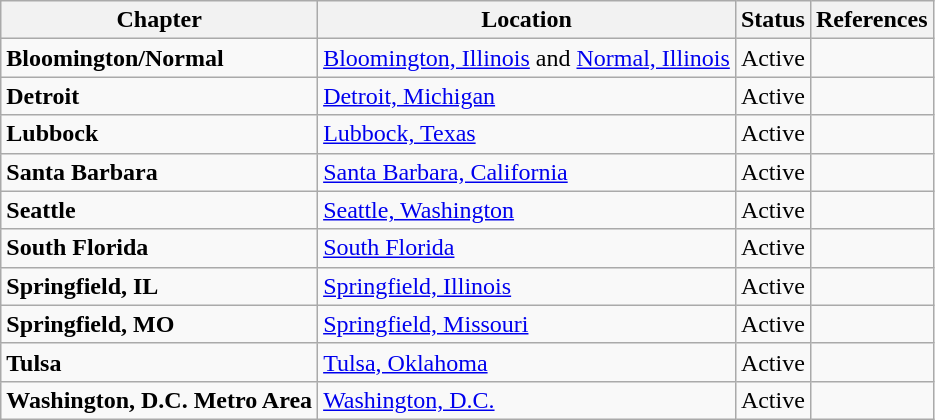<table class="wikitable sortable">
<tr>
<th>Chapter</th>
<th>Location</th>
<th>Status</th>
<th>References</th>
</tr>
<tr>
<td><strong>Bloomington/Normal</strong></td>
<td><a href='#'>Bloomington, Illinois</a> and <a href='#'>Normal, Illinois</a></td>
<td>Active</td>
<td></td>
</tr>
<tr>
<td><strong>Detroit</strong></td>
<td><a href='#'>Detroit, Michigan</a></td>
<td>Active</td>
<td></td>
</tr>
<tr>
<td><strong>Lubbock</strong></td>
<td><a href='#'>Lubbock, Texas</a></td>
<td>Active</td>
<td></td>
</tr>
<tr>
<td><strong>Santa Barbara</strong></td>
<td><a href='#'>Santa Barbara, California</a></td>
<td>Active</td>
<td></td>
</tr>
<tr>
<td><strong>Seattle</strong></td>
<td><a href='#'>Seattle, Washington</a></td>
<td>Active</td>
<td></td>
</tr>
<tr>
<td><strong>South Florida</strong></td>
<td><a href='#'>South Florida</a></td>
<td>Active</td>
<td></td>
</tr>
<tr>
<td><strong>Springfield, IL</strong></td>
<td><a href='#'>Springfield, Illinois</a></td>
<td>Active</td>
<td></td>
</tr>
<tr>
<td><strong>Springfield, MO</strong></td>
<td><a href='#'>Springfield, Missouri</a></td>
<td>Active</td>
<td></td>
</tr>
<tr>
<td><strong>Tulsa</strong></td>
<td><a href='#'>Tulsa, Oklahoma</a></td>
<td>Active</td>
<td></td>
</tr>
<tr>
<td><strong>Washington, D.C. Metro Area</strong></td>
<td><a href='#'>Washington, D.C.</a></td>
<td>Active</td>
<td></td>
</tr>
</table>
